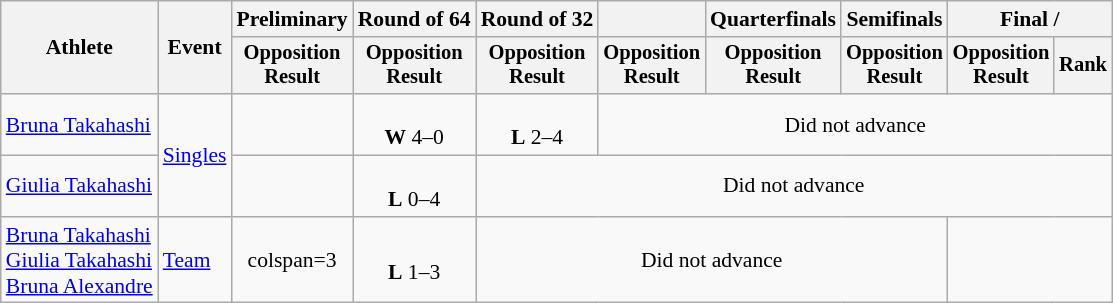<table class=wikitable style=font-size:90%;text-align:center>
<tr>
<th rowspan=2>Athlete</th>
<th rowspan=2>Event</th>
<th>Preliminary</th>
<th>Round of 64</th>
<th>Round of 32</th>
<th></th>
<th>Quarterfinals</th>
<th>Semifinals</th>
<th colspan=2>Final / </th>
</tr>
<tr style=font-size:95%>
<th>Opposition<br>Result</th>
<th>Opposition<br>Result</th>
<th>Opposition<br>Result</th>
<th>Opposition<br>Result</th>
<th>Opposition<br>Result</th>
<th>Opposition<br>Result</th>
<th>Opposition<br>Result</th>
<th>Rank</th>
</tr>
<tr>
<td align=left><a href='#'>Bruna Takahashi</a></td>
<td align=left rowspan=2><a href='#'>Singles</a></td>
<td></td>
<td><br><strong>W</strong> 4–0</td>
<td><br><strong>L</strong> 2–4</td>
<td colspan=5>Did not advance</td>
</tr>
<tr align=center>
<td align=left><a href='#'>Giulia Takahashi</a></td>
<td></td>
<td><br><strong>L</strong> 0–4</td>
<td colspan=6>Did not advance</td>
</tr>
<tr>
<td align=left><a href='#'>Bruna Takahashi</a><br><a href='#'>Giulia Takahashi</a><br><a href='#'>Bruna Alexandre</a></td>
<td align=left><a href='#'>Team</a></td>
<td>colspan=3 </td>
<td><br><strong>L</strong> 1–3</td>
<td colspan=4>Did not advance</td>
</tr>
</table>
